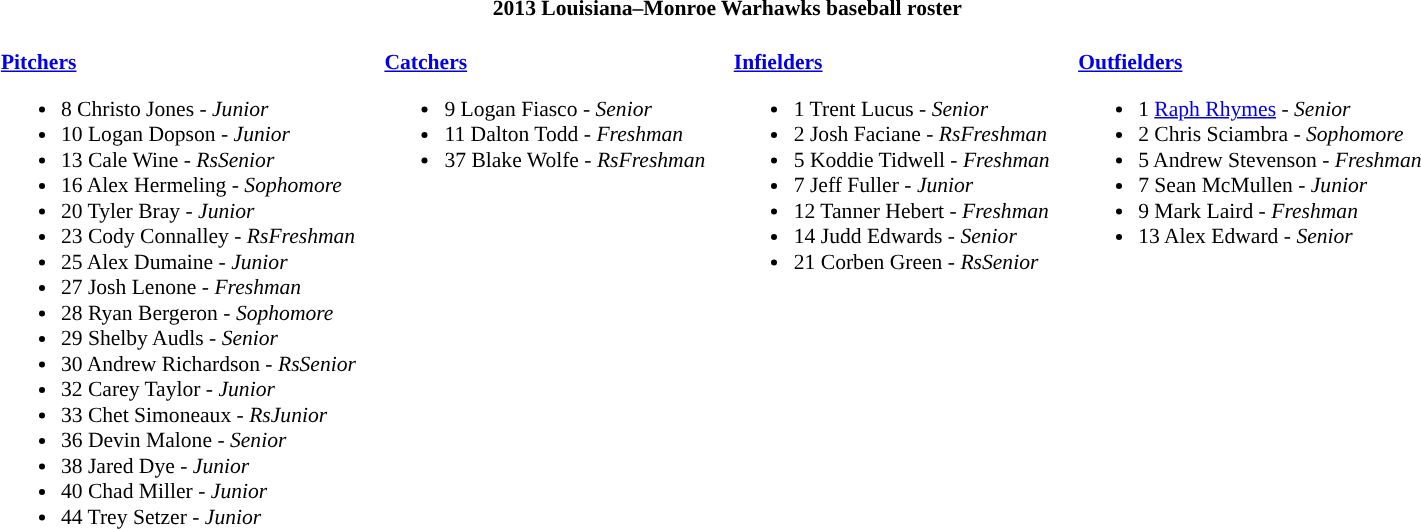<table class="toccolours" style="border-collapse:collapse; font-size:90%;">
<tr>
<th colspan=9>2013 Louisiana–Monroe Warhawks baseball roster</th>
</tr>
<tr>
</tr>
<tr>
<td width="03"> </td>
<td valign="top"><br><strong><a href='#'>Pitchers</a></strong><ul><li>8 Christo Jones - <em>Junior</em></li><li>10 Logan Dopson - <em>Junior</em></li><li>13 Cale Wine - <em>RsSenior</em></li><li>16 Alex Hermeling - <em>Sophomore</em></li><li>20 Tyler Bray - <em>Junior</em></li><li>23 Cody Connalley - <em>RsFreshman</em></li><li>25 Alex Dumaine - <em>Junior</em></li><li>27 Josh Lenone - <em>Freshman</em></li><li>28 Ryan Bergeron - <em>Sophomore</em></li><li>29 Shelby Audls - <em>Senior</em></li><li>30 Andrew Richardson - <em>RsSenior</em></li><li>32 Carey Taylor - <em>Junior</em></li><li>33 Chet Simoneaux - <em>RsJunior</em></li><li>36 Devin Malone - <em>Senior</em></li><li>38 Jared Dye - <em>Junior</em></li><li>40 Chad Miller - <em>Junior</em></li><li>44 Trey Setzer - <em>Junior</em></li></ul></td>
<td width="15"> </td>
<td valign="top"><br><strong><a href='#'>Catchers</a></strong><ul><li>9 Logan Fiasco - <em>Senior</em></li><li>11 Dalton Todd - <em>Freshman</em></li><li>37 Blake Wolfe - <em>RsFreshman</em></li></ul></td>
<td width="15"> </td>
<td valign="top"><br><strong><a href='#'>Infielders</a></strong><ul><li>1 Trent Lucus - <em>Senior</em></li><li>2 Josh Faciane - <em>RsFreshman</em></li><li>5 Koddie Tidwell - <em>Freshman</em></li><li>7 Jeff Fuller - <em>Junior</em></li><li>12 Tanner Hebert - <em>Freshman</em></li><li>14 Judd Edwards - <em>Senior</em></li><li>21 Corben Green - <em>RsSenior</em></li></ul></td>
<td width="15"> </td>
<td valign="top"><br><strong><a href='#'>Outfielders</a></strong><ul><li>1 <a href='#'>Raph Rhymes</a> - <em>Senior</em></li><li>2 Chris Sciambra - <em>Sophomore</em></li><li>5 Andrew Stevenson - <em>Freshman</em></li><li>7 Sean McMullen - <em>Junior</em></li><li>9 Mark Laird - <em>Freshman</em></li><li>13 Alex Edward - <em>Senior</em></li></ul></td>
<td width="25"> </td>
</tr>
</table>
